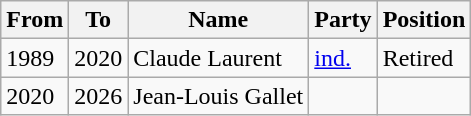<table class="wikitable">
<tr>
<th>From</th>
<th>To</th>
<th>Name</th>
<th>Party</th>
<th>Position</th>
</tr>
<tr>
<td>1989</td>
<td>2020</td>
<td>Claude Laurent</td>
<td><a href='#'>ind.</a></td>
<td>Retired</td>
</tr>
<tr>
<td>2020</td>
<td>2026</td>
<td>Jean-Louis Gallet</td>
<td></td>
<td></td>
</tr>
</table>
